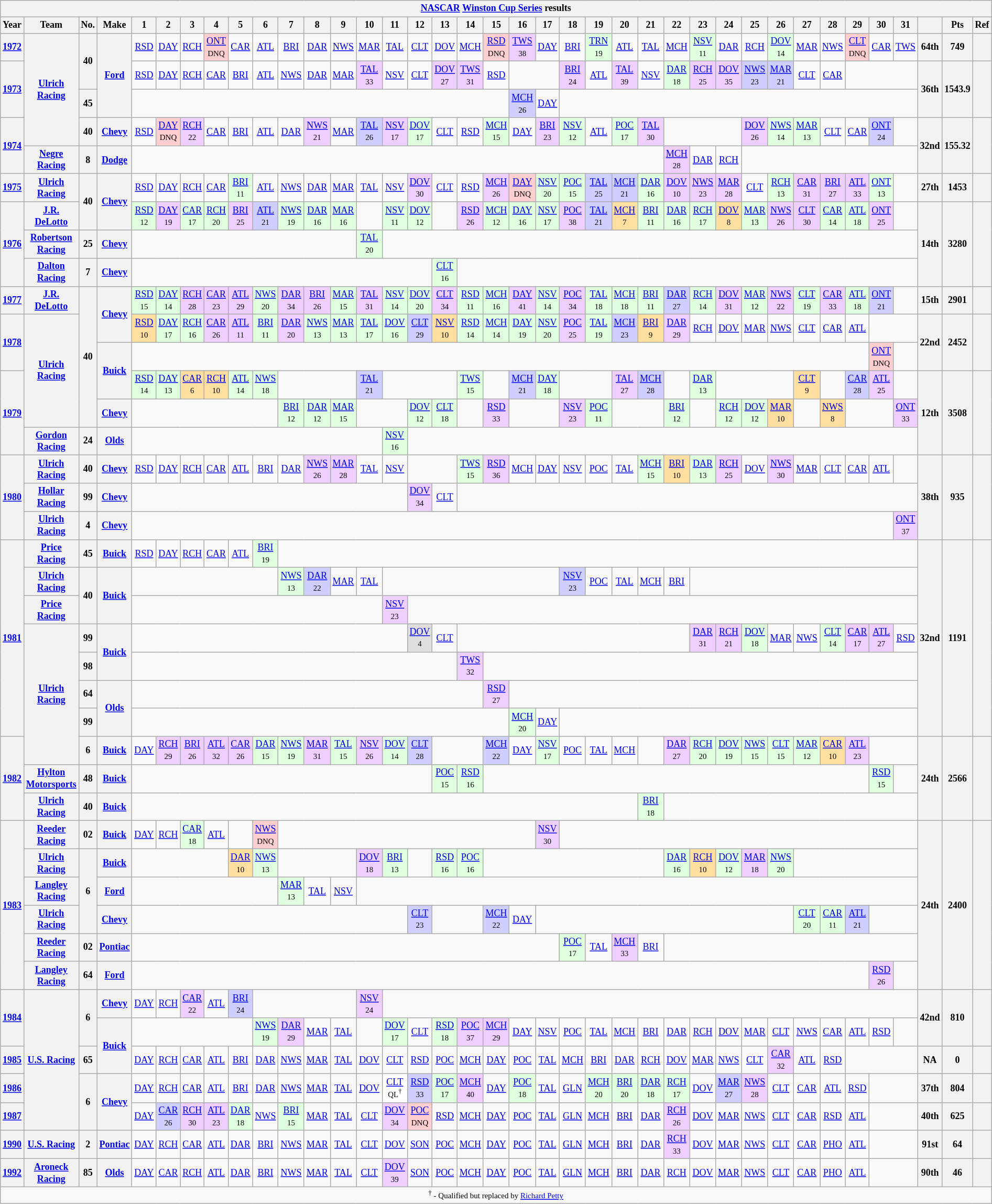<table class="wikitable" style="text-align:center; font-size:75%">
<tr>
<th colspan=45><a href='#'>NASCAR</a> <a href='#'>Winston Cup Series</a> results</th>
</tr>
<tr>
<th>Year</th>
<th>Team</th>
<th>No.</th>
<th>Make</th>
<th>1</th>
<th>2</th>
<th>3</th>
<th>4</th>
<th>5</th>
<th>6</th>
<th>7</th>
<th>8</th>
<th>9</th>
<th>10</th>
<th>11</th>
<th>12</th>
<th>13</th>
<th>14</th>
<th>15</th>
<th>16</th>
<th>17</th>
<th>18</th>
<th>19</th>
<th>20</th>
<th>21</th>
<th>22</th>
<th>23</th>
<th>24</th>
<th>25</th>
<th>26</th>
<th>27</th>
<th>28</th>
<th>29</th>
<th>30</th>
<th>31</th>
<th></th>
<th>Pts</th>
<th>Ref</th>
</tr>
<tr>
<th><a href='#'>1972</a></th>
<th rowspan=4><a href='#'>Ulrich Racing</a></th>
<th rowspan=2>40</th>
<th rowspan=3><a href='#'>Ford</a></th>
<td><a href='#'>RSD</a></td>
<td><a href='#'>DAY</a></td>
<td><a href='#'>RCH</a></td>
<td style="background:#FFCFCF;"><a href='#'>ONT</a><br><small>DNQ</small></td>
<td><a href='#'>CAR</a></td>
<td><a href='#'>ATL</a></td>
<td><a href='#'>BRI</a></td>
<td><a href='#'>DAR</a></td>
<td><a href='#'>NWS</a></td>
<td><a href='#'>MAR</a></td>
<td><a href='#'>TAL</a></td>
<td><a href='#'>CLT</a></td>
<td><a href='#'>DOV</a></td>
<td><a href='#'>MCH</a></td>
<td style="background:#FFCFCF;"><a href='#'>RSD</a><br><small>DNQ</small></td>
<td style="background:#EFCFFF;"><a href='#'>TWS</a><br><small>38</small></td>
<td><a href='#'>DAY</a></td>
<td><a href='#'>BRI</a></td>
<td style="background:#DFFFDF;"><a href='#'>TRN</a><br><small>19</small></td>
<td><a href='#'>ATL</a></td>
<td><a href='#'>TAL</a></td>
<td><a href='#'>MCH</a></td>
<td style="background:#DFFFDF;"><a href='#'>NSV</a><br><small>11</small></td>
<td><a href='#'>DAR</a></td>
<td><a href='#'>RCH</a></td>
<td style="background:#DFFFDF;"><a href='#'>DOV</a><br><small>14</small></td>
<td><a href='#'>MAR</a></td>
<td><a href='#'>NWS</a></td>
<td style="background:#FFCFCF;"><a href='#'>CLT</a><br><small>DNQ</small></td>
<td><a href='#'>CAR</a></td>
<td><a href='#'>TWS</a></td>
<th>64th</th>
<th>749</th>
<th></th>
</tr>
<tr>
<th rowspan=2><a href='#'>1973</a></th>
<td><a href='#'>RSD</a></td>
<td><a href='#'>DAY</a></td>
<td><a href='#'>RCH</a></td>
<td><a href='#'>CAR</a></td>
<td><a href='#'>BRI</a></td>
<td><a href='#'>ATL</a></td>
<td><a href='#'>NWS</a></td>
<td><a href='#'>DAR</a></td>
<td><a href='#'>MAR</a></td>
<td style="background:#EFCFFF;"><a href='#'>TAL</a><br><small>33</small></td>
<td><a href='#'>NSV</a></td>
<td><a href='#'>CLT</a></td>
<td style="background:#EFCFFF;"><a href='#'>DOV</a><br><small>27</small></td>
<td style="background:#EFCFFF;"><a href='#'>TWS</a><br><small>31</small></td>
<td><a href='#'>RSD</a></td>
<td colspan=2></td>
<td style="background:#EFCFFF;"><a href='#'>BRI</a><br><small>24</small></td>
<td><a href='#'>ATL</a></td>
<td style="background:#EFCFFF;"><a href='#'>TAL</a><br><small>39</small></td>
<td><a href='#'>NSV</a></td>
<td style="background:#DFFFDF;"><a href='#'>DAR</a><br><small>18</small></td>
<td style="background:#EFCFFF;"><a href='#'>RCH</a><br><small>25</small></td>
<td style="background:#EFCFFF;"><a href='#'>DOV</a><br><small>35</small></td>
<td style="background:#CFCFFF;"><a href='#'>NWS</a><br><small>23</small></td>
<td style="background:#CFCFFF;"><a href='#'>MAR</a><br><small>21</small></td>
<td><a href='#'>CLT</a></td>
<td><a href='#'>CAR</a></td>
<td colspan=3></td>
<th rowspan=2>36th</th>
<th rowspan=2>1543.9</th>
<th rowspan=2></th>
</tr>
<tr>
<th>45</th>
<td colspan=15></td>
<td style="background:#CFCFFF;"><a href='#'>MCH</a><br><small>26</small></td>
<td><a href='#'>DAY</a></td>
<td colspan=14></td>
</tr>
<tr>
<th rowspan=2><a href='#'>1974</a></th>
<th>40</th>
<th><a href='#'>Chevy</a></th>
<td><a href='#'>RSD</a></td>
<td style="background:#FFCFCF;"><a href='#'>DAY</a><br><small>DNQ</small></td>
<td style="background:#EFCFFF;"><a href='#'>RCH</a><br><small>22</small></td>
<td><a href='#'>CAR</a></td>
<td><a href='#'>BRI</a></td>
<td><a href='#'>ATL</a></td>
<td><a href='#'>DAR</a></td>
<td style="background:#EFCFFF;"><a href='#'>NWS</a><br><small>21</small></td>
<td><a href='#'>MAR</a></td>
<td style="background:#CFCFFF;"><a href='#'>TAL</a><br><small>26</small></td>
<td style="background:#EFCFFF;"><a href='#'>NSV</a><br><small>17</small></td>
<td style="background:#DFFFDF;"><a href='#'>DOV</a><br><small>17</small></td>
<td><a href='#'>CLT</a></td>
<td><a href='#'>RSD</a></td>
<td style="background:#DFFFDF;"><a href='#'>MCH</a><br><small>15</small></td>
<td><a href='#'>DAY</a></td>
<td style="background:#EFCFFF;"><a href='#'>BRI</a><br><small>23</small></td>
<td style="background:#DFFFDF;"><a href='#'>NSV</a><br><small>12</small></td>
<td><a href='#'>ATL</a></td>
<td style="background:#DFFFDF;"><a href='#'>POC</a><br><small>17</small></td>
<td style="background:#EFCFFF;"><a href='#'>TAL</a><br><small>30</small></td>
<td colspan=3></td>
<td style="background:#EFCFFF;"><a href='#'>DOV</a><br><small>26</small></td>
<td style="background:#DFFFDF;"><a href='#'>NWS</a><br><small>14</small></td>
<td style="background:#DFFFDF;"><a href='#'>MAR</a><br><small>13</small></td>
<td><a href='#'>CLT</a></td>
<td><a href='#'>CAR</a></td>
<td style="background:#CFCFFF;"><a href='#'>ONT</a><br><small>24</small></td>
<td></td>
<th rowspan=2>32nd</th>
<th rowspan=2>155.32</th>
<th rowspan=2></th>
</tr>
<tr>
<th><a href='#'>Negre Racing</a></th>
<th>8</th>
<th><a href='#'>Dodge</a></th>
<td colspan=21></td>
<td style="background:#EFCFFF;"><a href='#'>MCH</a><br><small>28</small></td>
<td><a href='#'>DAR</a></td>
<td><a href='#'>RCH</a></td>
<td colspan=7></td>
</tr>
<tr>
<th><a href='#'>1975</a></th>
<th><a href='#'>Ulrich Racing</a></th>
<th rowspan=2>40</th>
<th rowspan=2><a href='#'>Chevy</a></th>
<td><a href='#'>RSD</a></td>
<td><a href='#'>DAY</a></td>
<td><a href='#'>RCH</a></td>
<td><a href='#'>CAR</a></td>
<td style="background:#DFFFDF;"><a href='#'>BRI</a><br><small>11</small></td>
<td><a href='#'>ATL</a></td>
<td><a href='#'>NWS</a></td>
<td><a href='#'>DAR</a></td>
<td><a href='#'>MAR</a></td>
<td><a href='#'>TAL</a></td>
<td><a href='#'>NSV</a></td>
<td style="background:#EFCFFF;"><a href='#'>DOV</a><br><small>30</small></td>
<td><a href='#'>CLT</a></td>
<td><a href='#'>RSD</a></td>
<td style="background:#EFCFFF;"><a href='#'>MCH</a><br><small>26</small></td>
<td style="background:#FFCFCF;"><a href='#'>DAY</a><br><small>DNQ</small></td>
<td style="background:#DFFFDF;"><a href='#'>NSV</a><br><small>20</small></td>
<td style="background:#DFFFDF;"><a href='#'>POC</a><br><small>15</small></td>
<td style="background:#CFCFFF;"><a href='#'>TAL</a><br><small>25</small></td>
<td style="background:#CFCFFF;"><a href='#'>MCH</a><br><small>21</small></td>
<td style="background:#DFFFDF;"><a href='#'>DAR</a><br><small>16</small></td>
<td style="background:#EFCFFF;"><a href='#'>DOV</a><br><small>10</small></td>
<td style="background:#EFCFFF;"><a href='#'>NWS</a><br><small>23</small></td>
<td style="background:#EFCFFF;"><a href='#'>MAR</a><br><small>28</small></td>
<td><a href='#'>CLT</a></td>
<td style="background:#DFFFDF;"><a href='#'>RCH</a><br><small>13</small></td>
<td style="background:#EFCFFF;"><a href='#'>CAR</a><br><small>31</small></td>
<td style="background:#EFCFFF;"><a href='#'>BRI</a><br><small>27</small></td>
<td style="background:#EFCFFF;"><a href='#'>ATL</a><br><small>33</small></td>
<td style="background:#DFFFDF;"><a href='#'>ONT</a><br><small>13</small></td>
<td></td>
<th>27th</th>
<th>1453</th>
<th></th>
</tr>
<tr>
<th rowspan=3><a href='#'>1976</a></th>
<th><a href='#'>J.R. DeLotto</a></th>
<td style="background:#DFFFDF;"><a href='#'>RSD</a><br><small>12</small></td>
<td style="background:#EFCFFF;"><a href='#'>DAY</a><br><small>19</small></td>
<td style="background:#DFFFDF;"><a href='#'>CAR</a><br><small>17</small></td>
<td style="background:#DFFFDF;"><a href='#'>RCH</a><br><small>20</small></td>
<td style="background:#EFCFFF;"><a href='#'>BRI</a><br><small>25</small></td>
<td style="background:#CFCFFF;"><a href='#'>ATL</a><br><small>21</small></td>
<td style="background:#DFFFDF;"><a href='#'>NWS</a><br><small>19</small></td>
<td style="background:#DFFFDF;"><a href='#'>DAR</a><br><small>16</small></td>
<td style="background:#DFFFDF;"><a href='#'>MAR</a><br><small>16</small></td>
<td></td>
<td style="background:#DFFFDF;"><a href='#'>NSV</a><br><small>11</small></td>
<td style="background:#DFFFDF;"><a href='#'>DOV</a><br><small>12</small></td>
<td></td>
<td style="background:#EFCFFF;"><a href='#'>RSD</a><br><small>26</small></td>
<td style="background:#DFFFDF;"><a href='#'>MCH</a><br><small>12</small></td>
<td style="background:#DFFFDF;"><a href='#'>DAY</a><br><small>16</small></td>
<td style="background:#DFFFDF;"><a href='#'>NSV</a><br><small>17</small></td>
<td style="background:#EFCFFF;"><a href='#'>POC</a><br><small>38</small></td>
<td style="background:#CFCFFF;"><a href='#'>TAL</a><br><small>21</small></td>
<td style="background:#FFDF9F;"><a href='#'>MCH</a><br><small>7</small></td>
<td style="background:#DFFFDF;"><a href='#'>BRI</a><br><small>11</small></td>
<td style="background:#DFFFDF;"><a href='#'>DAR</a><br><small>16</small></td>
<td style="background:#DFFFDF;"><a href='#'>RCH</a><br><small>17</small></td>
<td style="background:#FFDF9F;"><a href='#'>DOV</a><br><small>8</small></td>
<td style="background:#DFFFDF;"><a href='#'>MAR</a><br><small>13</small></td>
<td style="background:#EFCFFF;"><a href='#'>NWS</a><br><small>26</small></td>
<td style="background:#EFCFFF;"><a href='#'>CLT</a><br><small>30</small></td>
<td style="background:#DFFFDF;"><a href='#'>CAR</a><br><small>14</small></td>
<td style="background:#DFFFDF;"><a href='#'>ATL</a><br><small>18</small></td>
<td style="background:#EFCFFF;"><a href='#'>ONT</a><br><small>25</small></td>
<td></td>
<th rowspan=3>14th</th>
<th rowspan=3>3280</th>
<th rowspan=3></th>
</tr>
<tr>
<th><a href='#'>Robertson Racing</a></th>
<th>25</th>
<th><a href='#'>Chevy</a></th>
<td colspan=9></td>
<td style="background:#DFFFDF;"><a href='#'>TAL</a><br><small>20</small></td>
<td colspan=21></td>
</tr>
<tr>
<th><a href='#'>Dalton Racing</a></th>
<th>7</th>
<th><a href='#'>Chevy</a></th>
<td colspan=12></td>
<td style="background:#DFFFDF;"><a href='#'>CLT</a><br><small>16</small></td>
<td colspan=18></td>
</tr>
<tr>
<th><a href='#'>1977</a></th>
<th><a href='#'>J.R. DeLotto</a></th>
<th rowspan=5>40</th>
<th rowspan=2><a href='#'>Chevy</a></th>
<td style="background:#DFFFDF;"><a href='#'>RSD</a><br><small>15</small></td>
<td style="background:#DFFFDF;"><a href='#'>DAY</a><br><small>14</small></td>
<td style="background:#EFCFFF;"><a href='#'>RCH</a><br><small>28</small></td>
<td style="background:#EFCFFF;"><a href='#'>CAR</a><br><small>23</small></td>
<td style="background:#EFCFFF;"><a href='#'>ATL</a><br><small>29</small></td>
<td style="background:#DFFFDF;"><a href='#'>NWS</a><br><small>20</small></td>
<td style="background:#EFCFFF;"><a href='#'>DAR</a><br><small>34</small></td>
<td style="background:#EFCFFF;"><a href='#'>BRI</a><br><small>26</small></td>
<td style="background:#DFFFDF;"><a href='#'>MAR</a><br><small>15</small></td>
<td style="background:#EFCFFF;"><a href='#'>TAL</a><br><small>31</small></td>
<td style="background:#DFFFDF;"><a href='#'>NSV</a><br><small>14</small></td>
<td style="background:#DFFFDF;"><a href='#'>DOV</a><br><small>20</small></td>
<td style="background:#EFCFFF;"><a href='#'>CLT</a><br><small>34</small></td>
<td style="background:#DFFFDF;"><a href='#'>RSD</a><br><small>11</small></td>
<td style="background:#DFFFDF;"><a href='#'>MCH</a><br><small>16</small></td>
<td style="background:#EFCFFF;"><a href='#'>DAY</a><br><small>41</small></td>
<td style="background:#DFFFDF;"><a href='#'>NSV</a><br><small>14</small></td>
<td style="background:#EFCFFF;"><a href='#'>POC</a><br><small>34</small></td>
<td style="background:#DFFFDF;"><a href='#'>TAL</a><br><small>18</small></td>
<td style="background:#DFFFDF;"><a href='#'>MCH</a><br><small>18</small></td>
<td style="background:#DFFFDF;"><a href='#'>BRI</a><br><small>11</small></td>
<td style="background:#CFCFFF;"><a href='#'>DAR</a><br><small>27</small></td>
<td style="background:#DFFFDF;"><a href='#'>RCH</a><br><small>14</small></td>
<td style="background:#EFCFFF;"><a href='#'>DOV</a><br><small>31</small></td>
<td style="background:#DFFFDF;"><a href='#'>MAR</a><br><small>12</small></td>
<td style="background:#EFCFFF;"><a href='#'>NWS</a><br><small>22</small></td>
<td style="background:#DFFFDF;"><a href='#'>CLT</a><br><small>19</small></td>
<td style="background:#EFCFFF;"><a href='#'>CAR</a><br><small>33</small></td>
<td style="background:#DFFFDF;"><a href='#'>ATL</a><br><small>18</small></td>
<td style="background:#CFCFFF;"><a href='#'>ONT</a><br><small>21</small></td>
<td></td>
<th>15th</th>
<th>2901</th>
<th></th>
</tr>
<tr>
<th rowspan=2><a href='#'>1978</a></th>
<th rowspan=4><a href='#'>Ulrich Racing</a></th>
<td style="background:#FFDF9F;"><a href='#'>RSD</a><br><small>10</small></td>
<td style="background:#DFFFDF;"><a href='#'>DAY</a><br><small>17</small></td>
<td style="background:#DFFFDF;"><a href='#'>RCH</a><br><small>16</small></td>
<td style="background:#EFCFFF;"><a href='#'>CAR</a><br><small>26</small></td>
<td style="background:#EFCFFF;"><a href='#'>ATL</a><br><small>11</small></td>
<td style="background:#DFFFDF;"><a href='#'>BRI</a><br><small>11</small></td>
<td style="background:#EFCFFF;"><a href='#'>DAR</a><br><small>20</small></td>
<td style="background:#DFFFDF;"><a href='#'>NWS</a><br><small>13</small></td>
<td style="background:#DFFFDF;"><a href='#'>MAR</a><br><small>13</small></td>
<td style="background:#DFFFDF;"><a href='#'>TAL</a><br><small>17</small></td>
<td style="background:#DFFFDF;"><a href='#'>DOV</a><br><small>16</small></td>
<td style="background:#CFCFFF;"><a href='#'>CLT</a><br><small>29</small></td>
<td style="background:#FFDF9F;"><a href='#'>NSV</a><br><small>10</small></td>
<td style="background:#DFFFDF;"><a href='#'>RSD</a><br><small>14</small></td>
<td style="background:#DFFFDF;"><a href='#'>MCH</a><br><small>14</small></td>
<td style="background:#DFFFDF;"><a href='#'>DAY</a><br><small>19</small></td>
<td style="background:#DFFFDF;"><a href='#'>NSV</a><br><small>20</small></td>
<td style="background:#EFCFFF;"><a href='#'>POC</a><br><small>25</small></td>
<td style="background:#DFFFDF;"><a href='#'>TAL</a><br><small>19</small></td>
<td style="background:#CFCFFF;"><a href='#'>MCH</a><br><small>23</small></td>
<td style="background:#FFDF9F;"><a href='#'>BRI</a><br><small>9</small></td>
<td style="background:#EFCFFF;"><a href='#'>DAR</a><br><small>29</small></td>
<td><a href='#'>RCH</a></td>
<td><a href='#'>DOV</a></td>
<td><a href='#'>MAR</a></td>
<td><a href='#'>NWS</a></td>
<td><a href='#'>CLT</a></td>
<td><a href='#'>CAR</a></td>
<td><a href='#'>ATL</a></td>
<td colspan=2></td>
<th rowspan=2>22nd</th>
<th rowspan=2>2452</th>
<th rowspan=2></th>
</tr>
<tr>
<th rowspan=2><a href='#'>Buick</a></th>
<td colspan=29></td>
<td style="background:#FFCFCF;"><a href='#'>ONT</a><br><small>DNQ</small></td>
<td></td>
</tr>
<tr>
<th rowspan=3><a href='#'>1979</a></th>
<td style="background:#DFFFDF;"><a href='#'>RSD</a><br><small>14</small></td>
<td style="background:#DFFFDF;"><a href='#'>DAY</a><br><small>13</small></td>
<td style="background:#FFDF9F;"><a href='#'>CAR</a><br><small>6</small></td>
<td style="background:#FFDF9F;"><a href='#'>RCH</a><br><small>10</small></td>
<td style="background:#DFFFDF;"><a href='#'>ATL</a><br><small>14</small></td>
<td style="background:#DFFFDF;"><a href='#'>NWS</a><br><small>18</small></td>
<td colspan=3></td>
<td style="background:#CFCFFF;"><a href='#'>TAL</a><br><small>21</small></td>
<td colspan=3></td>
<td style="background:#DFFFDF;"><a href='#'>TWS</a><br><small>15</small></td>
<td></td>
<td style="background:#CFCFFF;"><a href='#'>MCH</a><br><small>21</small></td>
<td style="background:#DFFFDF;"><a href='#'>DAY</a><br><small>18</small></td>
<td colspan=2></td>
<td style="background:#EFCFFF;"><a href='#'>TAL</a><br><small>27</small></td>
<td style="background:#CFCFFF;"><a href='#'>MCH</a><br><small>28</small></td>
<td></td>
<td style="background:#DFFFDF;"><a href='#'>DAR</a><br><small>13</small></td>
<td colspan=3></td>
<td style="background:#FFDF9F;"><a href='#'>CLT</a><br><small>9</small></td>
<td></td>
<td style="background:#CFCFFF;"><a href='#'>CAR</a><br><small>28</small></td>
<td style="background:#EFCFFF;"><a href='#'>ATL</a><br><small>25</small></td>
<td></td>
<th rowspan=3>12th</th>
<th rowspan=3>3508</th>
<th rowspan=3></th>
</tr>
<tr>
<th><a href='#'>Chevy</a></th>
<td colspan=6></td>
<td style="background:#DFFFDF;"><a href='#'>BRI</a><br><small>12</small></td>
<td style="background:#DFFFDF;"><a href='#'>DAR</a><br><small>12</small></td>
<td style="background:#DFFFDF;"><a href='#'>MAR</a><br><small>15</small></td>
<td colspan=2></td>
<td style="background:#DFFFDF;"><a href='#'>DOV</a><br><small>12</small></td>
<td style="background:#DFFFDF;"><a href='#'>CLT</a><br><small>18</small></td>
<td></td>
<td style="background:#EFCFFF;"><a href='#'>RSD</a><br><small>33</small></td>
<td colspan=2></td>
<td style="background:#EFCFFF;"><a href='#'>NSV</a><br><small>23</small></td>
<td style="background:#DFFFDF;"><a href='#'>POC</a><br><small>11</small></td>
<td colspan=2></td>
<td style="background:#DFFFDF;"><a href='#'>BRI</a><br><small>12</small></td>
<td></td>
<td style="background:#DFFFDF;"><a href='#'>RCH</a><br><small>12</small></td>
<td style="background:#DFFFDF;"><a href='#'>DOV</a><br><small>12</small></td>
<td style="background:#FFDF9F;"><a href='#'>MAR</a><br><small>10</small></td>
<td></td>
<td style="background:#FFDF9F;"><a href='#'>NWS</a><br><small>8</small></td>
<td colspan=2></td>
<td style="background:#EFCFFF;"><a href='#'>ONT</a><br><small>33</small></td>
</tr>
<tr>
<th><a href='#'>Gordon Racing</a></th>
<th>24</th>
<th><a href='#'>Olds</a></th>
<td colspan=10></td>
<td style="background:#DFFFDF;"><a href='#'>NSV</a><br><small>16</small></td>
<td colspan=20></td>
</tr>
<tr>
<th rowspan=3><a href='#'>1980</a></th>
<th><a href='#'>Ulrich Racing</a></th>
<th>40</th>
<th><a href='#'>Chevy</a></th>
<td><a href='#'>RSD</a></td>
<td><a href='#'>DAY</a></td>
<td><a href='#'>RCH</a></td>
<td><a href='#'>CAR</a></td>
<td><a href='#'>ATL</a></td>
<td><a href='#'>BRI</a></td>
<td><a href='#'>DAR</a></td>
<td style="background:#EFCFFF;"><a href='#'>NWS</a><br><small>26</small></td>
<td style="background:#EFCFFF;"><a href='#'>MAR</a><br><small>28</small></td>
<td><a href='#'>TAL</a></td>
<td><a href='#'>NSV</a></td>
<td colspan=2></td>
<td style="background:#DFFFDF;"><a href='#'>TWS</a><br><small>15</small></td>
<td style="background:#EFCFFF;"><a href='#'>RSD</a><br><small>36</small></td>
<td><a href='#'>MCH</a></td>
<td><a href='#'>DAY</a></td>
<td><a href='#'>NSV</a></td>
<td><a href='#'>POC</a></td>
<td><a href='#'>TAL</a></td>
<td style="background:#DFFFDF;"><a href='#'>MCH</a><br><small>15</small></td>
<td style="background:#FFDF9F;"><a href='#'>BRI</a><br><small>10</small></td>
<td style="background:#DFFFDF;"><a href='#'>DAR</a><br><small>13</small></td>
<td style="background:#EFCFFF;"><a href='#'>RCH</a><br><small>25</small></td>
<td><a href='#'>DOV</a></td>
<td style="background:#EFCFFF;"><a href='#'>NWS</a><br><small>30</small></td>
<td><a href='#'>MAR</a></td>
<td><a href='#'>CLT</a></td>
<td><a href='#'>CAR</a></td>
<td><a href='#'>ATL</a></td>
<td></td>
<th rowspan=3>38th</th>
<th rowspan=3>935</th>
<th rowspan=3></th>
</tr>
<tr>
<th><a href='#'>Hollar Racing</a></th>
<th>99</th>
<th><a href='#'>Chevy</a></th>
<td colspan=11></td>
<td style="background:#EFCFFF;"><a href='#'>DOV</a><br><small>34</small></td>
<td><a href='#'>CLT</a></td>
<td colspan=18></td>
</tr>
<tr>
<th><a href='#'>Ulrich Racing</a></th>
<th>4</th>
<th><a href='#'>Chevy</a></th>
<td colspan=30></td>
<td style="background:#EFCFFF;"><a href='#'>ONT</a><br><small>37</small></td>
</tr>
<tr>
<th rowspan=7><a href='#'>1981</a></th>
<th><a href='#'>Price Racing</a></th>
<th>45</th>
<th><a href='#'>Buick</a></th>
<td><a href='#'>RSD</a></td>
<td><a href='#'>DAY</a></td>
<td><a href='#'>RCH</a></td>
<td><a href='#'>CAR</a></td>
<td><a href='#'>ATL</a></td>
<td style="background:#DFFFDF;"><a href='#'>BRI</a><br><small>19</small></td>
<td colspan=25></td>
<th rowspan=7>32nd</th>
<th rowspan=7>1191</th>
<th rowspan=7></th>
</tr>
<tr>
<th><a href='#'>Ulrich Racing</a></th>
<th rowspan=2>40</th>
<th rowspan=2><a href='#'>Buick</a></th>
<td colspan=6></td>
<td style="background:#DFFFDF;"><a href='#'>NWS</a><br><small>13</small></td>
<td style="background:#CFCFFF;"><a href='#'>DAR</a><br><small>22</small></td>
<td><a href='#'>MAR</a></td>
<td><a href='#'>TAL</a></td>
<td colspan=7></td>
<td style="background:#CFCFFF;"><a href='#'>NSV</a><br><small>23</small></td>
<td><a href='#'>POC</a></td>
<td><a href='#'>TAL</a></td>
<td><a href='#'>MCH</a></td>
<td><a href='#'>BRI</a></td>
<td colspan=9></td>
</tr>
<tr>
<th><a href='#'>Price Racing</a></th>
<td colspan=10></td>
<td style="background:#EFCFFF;"><a href='#'>NSV</a><br><small>23</small></td>
<td colspan=20></td>
</tr>
<tr>
<th rowspan=5><a href='#'>Ulrich Racing</a></th>
<th>99</th>
<th rowspan=2><a href='#'>Buick</a></th>
<td colspan=11></td>
<td style="background:#DFDFDF;"><a href='#'>DOV</a><br><small>4</small></td>
<td><a href='#'>CLT</a></td>
<td colspan=9></td>
<td style="background:#EFCFFF;"><a href='#'>DAR</a><br><small>31</small></td>
<td style="background:#EFCFFF;"><a href='#'>RCH</a><br><small>21</small></td>
<td style="background:#DFFFDF;"><a href='#'>DOV</a><br><small>18</small></td>
<td><a href='#'>MAR</a></td>
<td><a href='#'>NWS</a></td>
<td style="background:#DFFFDF;"><a href='#'>CLT</a><br><small>14</small></td>
<td style="background:#EFCFFF;"><a href='#'>CAR</a><br><small>17</small></td>
<td style="background:#EFCFFF;"><a href='#'>ATL</a><br><small>27</small></td>
<td><a href='#'>RSD</a></td>
</tr>
<tr>
<th>98</th>
<td colspan=13></td>
<td style="background:#EFCFFF;"><a href='#'>TWS</a><br><small>32</small></td>
<td colspan=17></td>
</tr>
<tr>
<th>64</th>
<th rowspan=2><a href='#'>Olds</a></th>
<td colspan=14></td>
<td style="background:#EFCFFF;"><a href='#'>RSD</a><br><small>27</small></td>
<td colspan=16></td>
</tr>
<tr>
<th>99</th>
<td colspan=15></td>
<td style="background:#DFFFDF;"><a href='#'>MCH</a><br><small>20</small></td>
<td><a href='#'>DAY</a></td>
<td colspan=14></td>
</tr>
<tr>
<th rowspan=3><a href='#'>1982</a></th>
<th>6</th>
<th><a href='#'>Buick</a></th>
<td><a href='#'>DAY</a></td>
<td style="background:#EFCFFF;"><a href='#'>RCH</a><br><small>29</small></td>
<td style="background:#EFCFFF;"><a href='#'>BRI</a><br><small>26</small></td>
<td style="background:#EFCFFF;"><a href='#'>ATL</a><br><small>32</small></td>
<td style="background:#EFCFFF;"><a href='#'>CAR</a><br><small>26</small></td>
<td style="background:#DFFFDF;"><a href='#'>DAR</a><br><small>15</small></td>
<td style="background:#DFFFDF;"><a href='#'>NWS</a><br><small>19</small></td>
<td style="background:#EFCFFF;"><a href='#'>MAR</a><br><small>31</small></td>
<td style="background:#DFFFDF;"><a href='#'>TAL</a><br><small>15</small></td>
<td style="background:#EFCFFF;"><a href='#'>NSV</a><br><small>26</small></td>
<td style="background:#DFFFDF;"><a href='#'>DOV</a><br><small>14</small></td>
<td style="background:#CFCFFF;"><a href='#'>CLT</a><br><small>28</small></td>
<td colspan=2></td>
<td style="background:#CFCFFF;"><a href='#'>MCH</a><br><small>22</small></td>
<td><a href='#'>DAY</a></td>
<td style="background:#DFFFDF;"><a href='#'>NSV</a><br><small>17</small></td>
<td><a href='#'>POC</a></td>
<td><a href='#'>TAL</a></td>
<td><a href='#'>MCH</a></td>
<td></td>
<td style="background:#EFCFFF;"><a href='#'>DAR</a><br><small>27</small></td>
<td style="background:#DFFFDF;"><a href='#'>RCH</a><br><small>20</small></td>
<td style="background:#DFFFDF;"><a href='#'>DOV</a><br><small>19</small></td>
<td style="background:#DFFFDF;"><a href='#'>NWS</a><br><small>15</small></td>
<td style="background:#DFFFDF;"><a href='#'>CLT</a><br><small>15</small></td>
<td style="background:#DFFFDF;"><a href='#'>MAR</a><br><small>12</small></td>
<td style="background:#FFDF9F;"><a href='#'>CAR</a><br><small>10</small></td>
<td style="background:#EFCFFF;"><a href='#'>ATL</a><br><small>23</small></td>
<td colspan=2></td>
<th rowspan=3>24th</th>
<th rowspan=3>2566</th>
<th rowspan=3></th>
</tr>
<tr>
<th><a href='#'>Hylton Motorsports</a></th>
<th>48</th>
<th><a href='#'>Buick</a></th>
<td colspan=12></td>
<td style="background:#DFFFDF;"><a href='#'>POC</a><br><small>15</small></td>
<td style="background:#DFFFDF;"><a href='#'>RSD</a><br><small>16</small></td>
<td colspan=15></td>
<td style="background:#DFFFDF;"><a href='#'>RSD</a><br><small>15</small></td>
<td></td>
</tr>
<tr>
<th><a href='#'>Ulrich Racing</a></th>
<th>40</th>
<th><a href='#'>Buick</a></th>
<td colspan=20></td>
<td style="background:#DFFFDF;"><a href='#'>BRI</a><br><small>18</small></td>
<td colspan=10></td>
</tr>
<tr>
<th rowspan=6><a href='#'>1983</a></th>
<th><a href='#'>Reeder Racing</a></th>
<th>02</th>
<th><a href='#'>Buick</a></th>
<td><a href='#'>DAY</a></td>
<td><a href='#'>RCH</a></td>
<td style="background:#DFFFDF;"><a href='#'>CAR</a><br><small>18</small></td>
<td><a href='#'>ATL</a></td>
<td></td>
<td style="background:#FFCFCF;"><a href='#'>NWS</a><br><small>DNQ</small></td>
<td colspan=10></td>
<td style="background:#EFCFFF;"><a href='#'>NSV</a><br><small>30</small></td>
<td colspan=14></td>
<th rowspan=6>24th</th>
<th rowspan=6>2400</th>
<th rowspan=6></th>
</tr>
<tr>
<th><a href='#'>Ulrich Racing</a></th>
<th rowspan=3>6</th>
<th><a href='#'>Buick</a></th>
<td colspan=4></td>
<td style="background:#FFDF9F;"><a href='#'>DAR</a><br><small>10</small></td>
<td style="background:#DFFFDF;"><a href='#'>NWS</a><br><small>13</small></td>
<td colspan=3></td>
<td style="background:#EFCFFF;"><a href='#'>DOV</a><br><small>18</small></td>
<td style="background:#DFFFDF;"><a href='#'>BRI</a><br><small>13</small></td>
<td></td>
<td style="background:#DFFFDF;"><a href='#'>RSD</a><br><small>16</small></td>
<td style="background:#DFFFDF;"><a href='#'>POC</a><br><small>16</small></td>
<td colspan=7></td>
<td style="background:#DFFFDF;"><a href='#'>DAR</a><br><small>16</small></td>
<td style="background:#FFDF9F;"><a href='#'>RCH</a><br><small>10</small></td>
<td style="background:#DFFFDF;"><a href='#'>DOV</a><br><small>12</small></td>
<td style="background:#EFCFFF;"><a href='#'>MAR</a><br><small>18</small></td>
<td style="background:#DFFFDF;"><a href='#'>NWS</a><br><small>20</small></td>
<td colspan=5></td>
</tr>
<tr>
<th><a href='#'>Langley Racing</a></th>
<th><a href='#'>Ford</a></th>
<td colspan=6></td>
<td style="background:#DFFFDF;"><a href='#'>MAR</a><br><small>13</small></td>
<td><a href='#'>TAL</a></td>
<td><a href='#'>NSV</a></td>
<td colspan=22></td>
</tr>
<tr>
<th><a href='#'>Ulrich Racing</a></th>
<th><a href='#'>Chevy</a></th>
<td colspan=11></td>
<td style="background:#CFCFFF;"><a href='#'>CLT</a><br><small>23</small></td>
<td colspan=2></td>
<td style="background:#CFCFFF;"><a href='#'>MCH</a><br><small>22</small></td>
<td><a href='#'>DAY</a></td>
<td colspan=10></td>
<td style="background:#DFFFDF;"><a href='#'>CLT</a><br><small>20</small></td>
<td style="background:#DFFFDF;"><a href='#'>CAR</a><br><small>11</small></td>
<td style="background:#CFCFFF;"><a href='#'>ATL</a><br><small>21</small></td>
<td colspan=2></td>
</tr>
<tr>
<th><a href='#'>Reeder Racing</a></th>
<th>02</th>
<th><a href='#'>Pontiac</a></th>
<td colspan=17></td>
<td style="background:#DFFFDF;"><a href='#'>POC</a><br><small>17</small></td>
<td><a href='#'>TAL</a></td>
<td style="background:#EFCFFF;"><a href='#'>MCH</a><br><small>33</small></td>
<td><a href='#'>BRI</a></td>
<td colspan=10></td>
</tr>
<tr>
<th><a href='#'>Langley Racing</a></th>
<th>64</th>
<th><a href='#'>Ford</a></th>
<td colspan=29></td>
<td style="background:#EFCFFF;"><a href='#'>RSD</a><br><small>26</small></td>
<td></td>
</tr>
<tr>
<th rowspan=2><a href='#'>1984</a></th>
<th rowspan=5><a href='#'>U.S. Racing</a></th>
<th rowspan=2>6</th>
<th><a href='#'>Chevy</a></th>
<td><a href='#'>DAY</a></td>
<td><a href='#'>RCH</a></td>
<td style="background:#EFCFFF;"><a href='#'>CAR</a><br><small>22</small></td>
<td><a href='#'>ATL</a></td>
<td style="background:#CFCFFF;"><a href='#'>BRI</a><br><small>24</small></td>
<td colspan=4></td>
<td style="background:#EFCFFF;"><a href='#'>NSV</a><br><small>24</small></td>
<td colspan=21></td>
<th rowspan=2>42nd</th>
<th rowspan=2>810</th>
<th rowspan=2></th>
</tr>
<tr>
<th rowspan=2><a href='#'>Buick</a></th>
<td colspan=5></td>
<td style="background:#DFFFDF;"><a href='#'>NWS</a><br><small>19</small></td>
<td style="background:#EFCFFF;"><a href='#'>DAR</a><br><small>29</small></td>
<td><a href='#'>MAR</a></td>
<td><a href='#'>TAL</a></td>
<td></td>
<td style="background:#DFFFDF;"><a href='#'>DOV</a><br><small>17</small></td>
<td><a href='#'>CLT</a></td>
<td style="background:#DFFFDF;"><a href='#'>RSD</a><br><small>18</small></td>
<td style="background:#EFCFFF;"><a href='#'>POC</a><br><small>37</small></td>
<td style="background:#EFCFFF;"><a href='#'>MCH</a><br><small>29</small></td>
<td><a href='#'>DAY</a></td>
<td><a href='#'>NSV</a></td>
<td><a href='#'>POC</a></td>
<td><a href='#'>TAL</a></td>
<td><a href='#'>MCH</a></td>
<td><a href='#'>BRI</a></td>
<td><a href='#'>DAR</a></td>
<td><a href='#'>RCH</a></td>
<td><a href='#'>DOV</a></td>
<td><a href='#'>MAR</a></td>
<td><a href='#'>CLT</a></td>
<td><a href='#'>NWS</a></td>
<td><a href='#'>CAR</a></td>
<td><a href='#'>ATL</a></td>
<td><a href='#'>RSD</a></td>
<td></td>
</tr>
<tr>
<th><a href='#'>1985</a></th>
<th>65</th>
<td><a href='#'>DAY</a></td>
<td><a href='#'>RCH</a></td>
<td><a href='#'>CAR</a></td>
<td><a href='#'>ATL</a></td>
<td><a href='#'>BRI</a></td>
<td><a href='#'>DAR</a></td>
<td><a href='#'>NWS</a></td>
<td><a href='#'>MAR</a></td>
<td><a href='#'>TAL</a></td>
<td><a href='#'>DOV</a></td>
<td><a href='#'>CLT</a></td>
<td><a href='#'>RSD</a></td>
<td><a href='#'>POC</a></td>
<td><a href='#'>MCH</a></td>
<td><a href='#'>DAY</a></td>
<td><a href='#'>POC</a></td>
<td><a href='#'>TAL</a></td>
<td><a href='#'>MCH</a></td>
<td><a href='#'>BRI</a></td>
<td><a href='#'>DAR</a></td>
<td><a href='#'>RCH</a></td>
<td><a href='#'>DOV</a></td>
<td><a href='#'>MAR</a></td>
<td><a href='#'>NWS</a></td>
<td><a href='#'>CLT</a></td>
<td style="background:#EFCFFF;"><a href='#'>CAR</a><br><small>32</small></td>
<td><a href='#'>ATL</a></td>
<td><a href='#'>RSD</a></td>
<td colspan=3></td>
<th>NA</th>
<th>0</th>
<th></th>
</tr>
<tr>
<th><a href='#'>1986</a></th>
<th rowspan=2>6</th>
<th rowspan=2><a href='#'>Chevy</a></th>
<td><a href='#'>DAY</a></td>
<td><a href='#'>RCH</a></td>
<td><a href='#'>CAR</a></td>
<td><a href='#'>ATL</a></td>
<td><a href='#'>BRI</a></td>
<td><a href='#'>DAR</a></td>
<td><a href='#'>NWS</a></td>
<td><a href='#'>MAR</a></td>
<td><a href='#'>TAL</a></td>
<td><a href='#'>DOV</a></td>
<td style="background:#FFFFFF;"><a href='#'>CLT</a><br><small>QL<sup>†</sup></small></td>
<td style="background:#CFCFFF;"><a href='#'>RSD</a><br><small>33</small></td>
<td style="background:#DFFFDF;"><a href='#'>POC</a><br><small>17</small></td>
<td style="background:#EFCFFF;"><a href='#'>MCH</a><br><small>40</small></td>
<td><a href='#'>DAY</a></td>
<td style="background:#DFFFDF;"><a href='#'>POC</a><br><small>18</small></td>
<td><a href='#'>TAL</a></td>
<td><a href='#'>GLN</a></td>
<td style="background:#DFFFDF;"><a href='#'>MCH</a><br><small>20</small></td>
<td style="background:#DFFFDF;"><a href='#'>BRI</a><br><small>20</small></td>
<td style="background:#DFFFDF;"><a href='#'>DAR</a><br><small>18</small></td>
<td style="background:#DFFFDF;"><a href='#'>RCH</a><br><small>17</small></td>
<td><a href='#'>DOV</a></td>
<td style="background:#CFCFFF;"><a href='#'>MAR</a><br><small>27</small></td>
<td style="background:#EFCFFF;"><a href='#'>NWS</a><br><small>28</small></td>
<td><a href='#'>CLT</a></td>
<td><a href='#'>CAR</a></td>
<td><a href='#'>ATL</a></td>
<td><a href='#'>RSD</a></td>
<td colspan=2></td>
<th>37th</th>
<th>804</th>
<th></th>
</tr>
<tr>
<th><a href='#'>1987</a></th>
<td><a href='#'>DAY</a></td>
<td style="background:#CFCFFF;"><a href='#'>CAR</a><br><small>26</small></td>
<td style="background:#EFCFFF;"><a href='#'>RCH</a><br><small>30</small></td>
<td style="background:#EFCFFF;"><a href='#'>ATL</a><br><small>23</small></td>
<td style="background:#DFFFDF;"><a href='#'>DAR</a><br><small>18</small></td>
<td><a href='#'>NWS</a></td>
<td style="background:#DFFFDF;"><a href='#'>BRI</a><br><small>15</small></td>
<td><a href='#'>MAR</a></td>
<td><a href='#'>TAL</a></td>
<td><a href='#'>CLT</a></td>
<td style="background:#EFCFFF;"><a href='#'>DOV</a><br><small>34</small></td>
<td style="background:#FFCFCF;"><a href='#'>POC</a><br><small>DNQ</small></td>
<td><a href='#'>RSD</a></td>
<td><a href='#'>MCH</a></td>
<td><a href='#'>DAY</a></td>
<td><a href='#'>POC</a></td>
<td><a href='#'>TAL</a></td>
<td><a href='#'>GLN</a></td>
<td><a href='#'>MCH</a></td>
<td><a href='#'>BRI</a></td>
<td><a href='#'>DAR</a></td>
<td style="background:#EFCFFF;"><a href='#'>RCH</a><br><small>26</small></td>
<td><a href='#'>DOV</a></td>
<td><a href='#'>MAR</a></td>
<td><a href='#'>NWS</a></td>
<td><a href='#'>CLT</a></td>
<td><a href='#'>CAR</a></td>
<td><a href='#'>RSD</a></td>
<td><a href='#'>ATL</a></td>
<td colspan=2></td>
<th>40th</th>
<th>625</th>
<th></th>
</tr>
<tr>
<th><a href='#'>1990</a></th>
<th><a href='#'>U.S. Racing</a></th>
<th>2</th>
<th><a href='#'>Pontiac</a></th>
<td><a href='#'>DAY</a></td>
<td><a href='#'>RCH</a></td>
<td><a href='#'>CAR</a></td>
<td><a href='#'>ATL</a></td>
<td><a href='#'>DAR</a></td>
<td><a href='#'>BRI</a></td>
<td><a href='#'>NWS</a></td>
<td><a href='#'>MAR</a></td>
<td><a href='#'>TAL</a></td>
<td><a href='#'>CLT</a></td>
<td><a href='#'>DOV</a></td>
<td><a href='#'>SON</a></td>
<td><a href='#'>POC</a></td>
<td><a href='#'>MCH</a></td>
<td><a href='#'>DAY</a></td>
<td><a href='#'>POC</a></td>
<td><a href='#'>TAL</a></td>
<td><a href='#'>GLN</a></td>
<td><a href='#'>MCH</a></td>
<td><a href='#'>BRI</a></td>
<td><a href='#'>DAR</a></td>
<td style="background:#EFCFFF;"><a href='#'>RCH</a><br><small>33</small></td>
<td><a href='#'>DOV</a></td>
<td><a href='#'>MAR</a></td>
<td><a href='#'>NWS</a></td>
<td><a href='#'>CLT</a></td>
<td><a href='#'>CAR</a></td>
<td><a href='#'>PHO</a></td>
<td><a href='#'>ATL</a></td>
<td colspan=2></td>
<th>91st</th>
<th>64</th>
<th></th>
</tr>
<tr>
<th><a href='#'>1992</a></th>
<th><a href='#'>Aroneck Racing</a></th>
<th>85</th>
<th><a href='#'>Olds</a></th>
<td><a href='#'>DAY</a></td>
<td><a href='#'>CAR</a></td>
<td><a href='#'>RCH</a></td>
<td><a href='#'>ATL</a></td>
<td><a href='#'>DAR</a></td>
<td><a href='#'>BRI</a></td>
<td><a href='#'>NWS</a></td>
<td><a href='#'>MAR</a></td>
<td><a href='#'>TAL</a></td>
<td><a href='#'>CLT</a></td>
<td style="background:#EFCFFF;"><a href='#'>DOV</a><br><small>39</small></td>
<td><a href='#'>SON</a></td>
<td><a href='#'>POC</a></td>
<td><a href='#'>MCH</a></td>
<td><a href='#'>DAY</a></td>
<td><a href='#'>POC</a></td>
<td><a href='#'>TAL</a></td>
<td><a href='#'>GLN</a></td>
<td><a href='#'>MCH</a></td>
<td><a href='#'>BRI</a></td>
<td><a href='#'>DAR</a></td>
<td><a href='#'>RCH</a></td>
<td><a href='#'>DOV</a></td>
<td><a href='#'>MAR</a></td>
<td><a href='#'>NWS</a></td>
<td><a href='#'>CLT</a></td>
<td><a href='#'>CAR</a></td>
<td><a href='#'>PHO</a></td>
<td><a href='#'>ATL</a></td>
<td colspan=2></td>
<th>90th</th>
<th>46</th>
<th></th>
</tr>
<tr>
<td colspan=39><small><sup>†</sup> - Qualified but replaced by <a href='#'>Richard Petty</a></small></td>
</tr>
</table>
